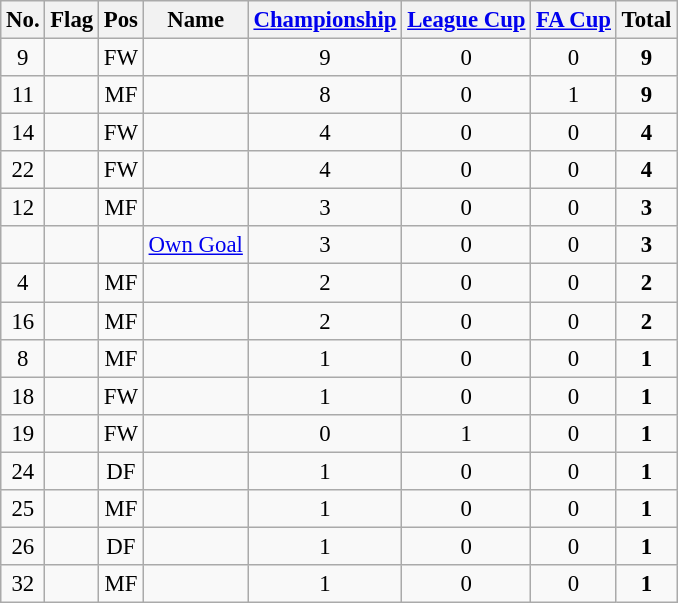<table class="wikitable sortable" style="text-align:center; font-size:95%;">
<tr>
<th>No.</th>
<th>Flag</th>
<th>Pos</th>
<th>Name</th>
<th><a href='#'>Championship</a></th>
<th><a href='#'>League Cup</a></th>
<th><a href='#'>FA Cup</a></th>
<th>Total</th>
</tr>
<tr>
<td>9</td>
<td></td>
<td>FW</td>
<td></td>
<td>9</td>
<td>0</td>
<td>0</td>
<td> <strong>9</strong></td>
</tr>
<tr>
<td>11</td>
<td></td>
<td>MF</td>
<td></td>
<td>8</td>
<td>0</td>
<td>1</td>
<td> <strong>9</strong></td>
</tr>
<tr>
<td>14</td>
<td></td>
<td>FW</td>
<td></td>
<td>4</td>
<td>0</td>
<td>0</td>
<td> <strong>4</strong></td>
</tr>
<tr>
<td>22</td>
<td></td>
<td>FW</td>
<td></td>
<td>4</td>
<td>0</td>
<td>0</td>
<td> <strong>4</strong></td>
</tr>
<tr>
<td>12</td>
<td></td>
<td>MF</td>
<td></td>
<td>3</td>
<td>0</td>
<td>0</td>
<td> <strong>3</strong></td>
</tr>
<tr>
<td></td>
<td></td>
<td></td>
<td><a href='#'>Own Goal</a></td>
<td>3</td>
<td>0</td>
<td>0</td>
<td> <strong>3</strong></td>
</tr>
<tr>
<td>4</td>
<td></td>
<td>MF</td>
<td></td>
<td>2</td>
<td>0</td>
<td>0</td>
<td> <strong>2</strong></td>
</tr>
<tr>
<td>16</td>
<td></td>
<td>MF</td>
<td></td>
<td>2</td>
<td>0</td>
<td>0</td>
<td> <strong>2</strong></td>
</tr>
<tr>
<td>8</td>
<td></td>
<td>MF</td>
<td></td>
<td>1</td>
<td>0</td>
<td>0</td>
<td> <strong>1</strong></td>
</tr>
<tr>
<td>18</td>
<td></td>
<td>FW</td>
<td></td>
<td>1</td>
<td>0</td>
<td>0</td>
<td> <strong>1</strong></td>
</tr>
<tr>
<td>19</td>
<td></td>
<td>FW</td>
<td></td>
<td>0</td>
<td>1</td>
<td>0</td>
<td> <strong>1</strong></td>
</tr>
<tr>
<td>24</td>
<td></td>
<td>DF</td>
<td></td>
<td>1</td>
<td>0</td>
<td>0</td>
<td> <strong>1</strong></td>
</tr>
<tr>
<td>25</td>
<td></td>
<td>MF</td>
<td></td>
<td>1</td>
<td>0</td>
<td>0</td>
<td> <strong>1</strong></td>
</tr>
<tr>
<td>26</td>
<td></td>
<td>DF</td>
<td></td>
<td>1</td>
<td>0</td>
<td>0</td>
<td> <strong>1</strong></td>
</tr>
<tr>
<td>32</td>
<td></td>
<td>MF</td>
<td></td>
<td>1</td>
<td>0</td>
<td>0</td>
<td> <strong>1</strong></td>
</tr>
</table>
